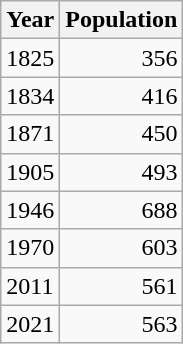<table class="wikitable sortable">
<tr>
<th>Year</th>
<th>Population</th>
</tr>
<tr>
<td>1825</td>
<td style="text-align:right;">356</td>
</tr>
<tr>
<td>1834</td>
<td style="text-align:right;">416</td>
</tr>
<tr>
<td>1871</td>
<td style="text-align:right;">450</td>
</tr>
<tr>
<td>1905</td>
<td style="text-align:right;">493</td>
</tr>
<tr>
<td>1946</td>
<td style="text-align:right;">688</td>
</tr>
<tr>
<td>1970</td>
<td style="text-align:right;">603</td>
</tr>
<tr>
<td>2011</td>
<td style="text-align:right;">561</td>
</tr>
<tr>
<td>2021</td>
<td style="text-align:right;">563</td>
</tr>
</table>
